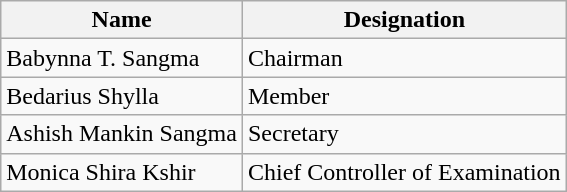<table class="wikitable">
<tr>
<th>Name</th>
<th>Designation</th>
</tr>
<tr>
<td>Babynna T. Sangma</td>
<td>Chairman</td>
</tr>
<tr>
<td>Bedarius Shylla</td>
<td>Member</td>
</tr>
<tr>
<td>Ashish Mankin Sangma</td>
<td>Secretary</td>
</tr>
<tr>
<td>Monica Shira Kshir</td>
<td>Chief Controller of Examination</td>
</tr>
</table>
